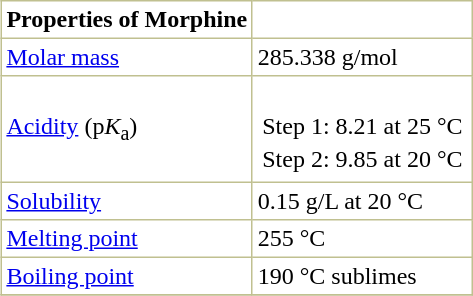<table border="1" cellspacing="0" cellpadding="3" style="margin: 0 0 0 0.5em; float: right; background: #FFFFFF; border-collapse: collapse; border-color: #C0C090;">
<tr>
<th>Properties of Morphine</th>
</tr>
<tr>
<td><a href='#'>Molar mass</a></td>
<td>285.338 g/mol</td>
</tr>
<tr>
<td><a href='#'>Acidity</a> (p<em>K</em><sub>a</sub>)</td>
<td><br><table>
<tr>
<td>Step 1: 8.21</td>
<td>at 25 °C</td>
</tr>
<tr>
<td>Step 2: 9.85</td>
<td>at 20 °C</td>
</tr>
</table>
</td>
</tr>
<tr>
<td><a href='#'>Solubility</a></td>
<td>0.15 g/L at 20 °C</td>
</tr>
<tr>
<td><a href='#'>Melting point</a></td>
<td>255 °C</td>
</tr>
<tr>
<td><a href='#'>Boiling point</a></td>
<td>190 °C sublimes</td>
</tr>
<tr>
</tr>
</table>
